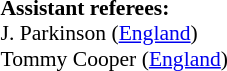<table width=100% style="font-size: 90%">
<tr>
<td><br><strong>Assistant referees:</strong>
<br>J. Parkinson (<a href='#'>England</a>)
<br>Tommy Cooper (<a href='#'>England</a>)</td>
</tr>
</table>
